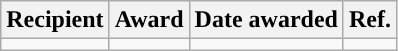<table class="wikitable sortable sortable" style="text-align: center">
<tr>
<th>Recipient</th>
<th>Award</th>
<th>Date awarded</th>
<th>Ref.</th>
</tr>
<tr>
<td></td>
<td></td>
<td></td>
<td></td>
</tr>
</table>
